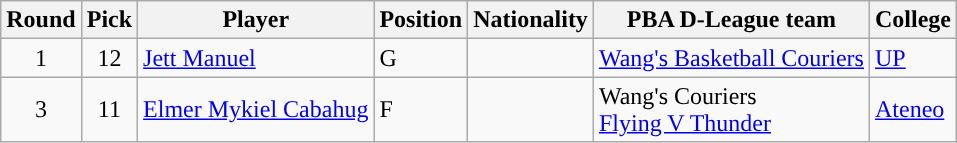<table class="wikitable sortable sortable">
<tr>
<th>Round</th>
<th>Pick</th>
<th>Player</th>
<th>Position</th>
<th>Nationality</th>
<th>PBA D-League team</th>
<th>College</th>
</tr>
<tr>
<td align=center>1</td>
<td align=center>12</td>
<td><a href='#'>Jett Manuel</a></td>
<td>G</td>
<td></td>
<td><a href='#'>Wang's Basketball Couriers</a></td>
<td><a href='#'>UP</a></td>
</tr>
<tr>
<td align=center>3</td>
<td align=center>11</td>
<td><a href='#'>Elmer Mykiel Cabahug</a></td>
<td>F</td>
<td></td>
<td>Wang's Couriers<br><a href='#'>Flying V Thunder</a></td>
<td><a href='#'>Ateneo</a></td>
</tr>
</table>
